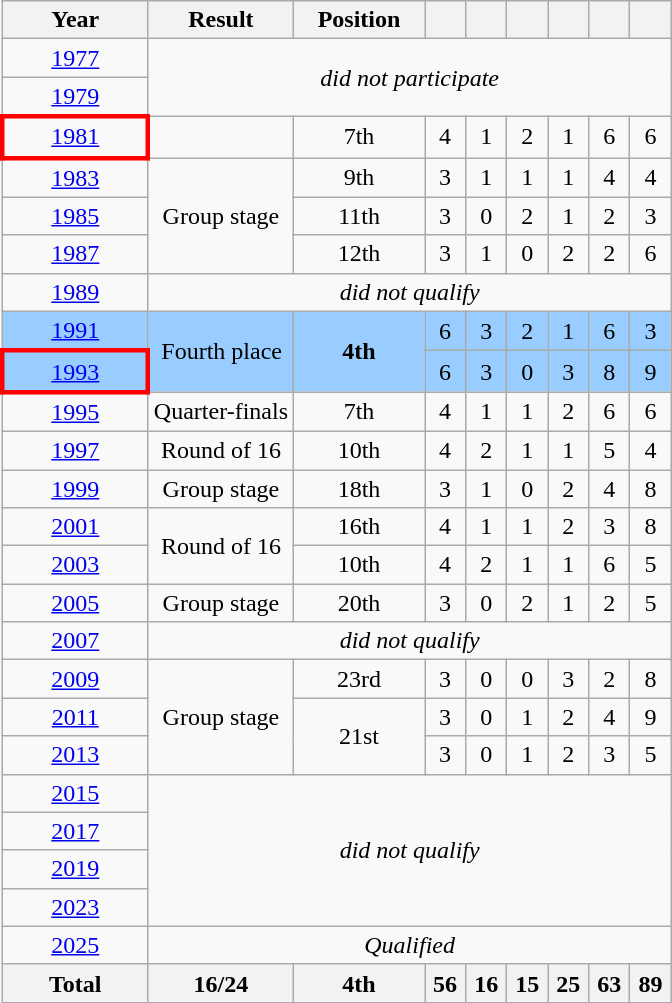<table class="wikitable" style="text-align: center;">
<tr>
<th width="90">Year</th>
<th>Result</th>
<th width="80">Position</th>
<th width="20"></th>
<th width="20"></th>
<th width="20"></th>
<th width="20"></th>
<th width="20"></th>
<th width="20"></th>
</tr>
<tr>
<td> <a href='#'>1977</a></td>
<td rowspan=2 colspan=8><em>did not participate</em></td>
</tr>
<tr>
<td> <a href='#'>1979</a></td>
</tr>
<tr>
<td style="border: 3px solid red"> <a href='#'>1981</a></td>
<td></td>
<td>7th</td>
<td>4</td>
<td>1</td>
<td>2</td>
<td>1</td>
<td>6</td>
<td>6</td>
</tr>
<tr>
<td> <a href='#'>1983</a></td>
<td rowspan=3>Group stage</td>
<td>9th</td>
<td>3</td>
<td>1</td>
<td>1</td>
<td>1</td>
<td>4</td>
<td>4</td>
</tr>
<tr>
<td> <a href='#'>1985</a></td>
<td>11th</td>
<td>3</td>
<td>0</td>
<td>2</td>
<td>1</td>
<td>2</td>
<td>3</td>
</tr>
<tr>
<td> <a href='#'>1987</a></td>
<td>12th</td>
<td>3</td>
<td>1</td>
<td>0</td>
<td>2</td>
<td>2</td>
<td>6</td>
</tr>
<tr>
<td> <a href='#'>1989</a></td>
<td colspan=8><em>did not qualify</em></td>
</tr>
<tr style="background:#9acdff;">
<td> <a href='#'>1991</a></td>
<td rowspan=2>Fourth place</td>
<td rowspan=2><strong>4th</strong></td>
<td>6</td>
<td>3</td>
<td>2</td>
<td>1</td>
<td>6</td>
<td>3</td>
</tr>
<tr style="background:#9acdff;">
<td style="border: 3px solid red"> <a href='#'>1993</a></td>
<td>6</td>
<td>3</td>
<td>0</td>
<td>3</td>
<td>8</td>
<td>9</td>
</tr>
<tr>
<td> <a href='#'>1995</a></td>
<td>Quarter-finals</td>
<td>7th</td>
<td>4</td>
<td>1</td>
<td>1</td>
<td>2</td>
<td>6</td>
<td>6</td>
</tr>
<tr>
<td> <a href='#'>1997</a></td>
<td>Round of 16</td>
<td>10th</td>
<td>4</td>
<td>2</td>
<td>1</td>
<td>1</td>
<td>5</td>
<td>4</td>
</tr>
<tr>
<td> <a href='#'>1999</a></td>
<td>Group stage</td>
<td>18th</td>
<td>3</td>
<td>1</td>
<td>0</td>
<td>2</td>
<td>4</td>
<td>8</td>
</tr>
<tr>
<td> <a href='#'>2001</a></td>
<td rowspan=2>Round of 16</td>
<td>16th</td>
<td>4</td>
<td>1</td>
<td>1</td>
<td>2</td>
<td>3</td>
<td>8</td>
</tr>
<tr>
<td> <a href='#'>2003</a></td>
<td>10th</td>
<td>4</td>
<td>2</td>
<td>1</td>
<td>1</td>
<td>6</td>
<td>5</td>
</tr>
<tr>
<td> <a href='#'>2005</a></td>
<td>Group stage</td>
<td>20th</td>
<td>3</td>
<td>0</td>
<td>2</td>
<td>1</td>
<td>2</td>
<td>5</td>
</tr>
<tr>
<td> <a href='#'>2007</a></td>
<td colspan=8><em>did not qualify</em></td>
</tr>
<tr>
<td> <a href='#'>2009</a></td>
<td rowspan=3>Group stage</td>
<td>23rd</td>
<td>3</td>
<td>0</td>
<td>0</td>
<td>3</td>
<td>2</td>
<td>8</td>
</tr>
<tr>
<td> <a href='#'>2011</a></td>
<td rowspan=2>21st</td>
<td>3</td>
<td>0</td>
<td>1</td>
<td>2</td>
<td>4</td>
<td>9</td>
</tr>
<tr>
<td> <a href='#'>2013</a></td>
<td>3</td>
<td>0</td>
<td>1</td>
<td>2</td>
<td>3</td>
<td>5</td>
</tr>
<tr>
<td> <a href='#'>2015</a></td>
<td rowspan=4 colspan=8><em>did not qualify</em></td>
</tr>
<tr>
<td> <a href='#'>2017</a></td>
</tr>
<tr>
<td> <a href='#'>2019</a></td>
</tr>
<tr>
<td> <a href='#'>2023</a></td>
</tr>
<tr>
<td> <a href='#'>2025</a></td>
<td colspan=8><em>Qualified</em></td>
</tr>
<tr>
<th><strong>Total</strong></th>
<th>16/24</th>
<th><strong>4th</strong></th>
<th>56</th>
<th>16</th>
<th>15</th>
<th>25</th>
<th>63</th>
<th>89</th>
</tr>
</table>
